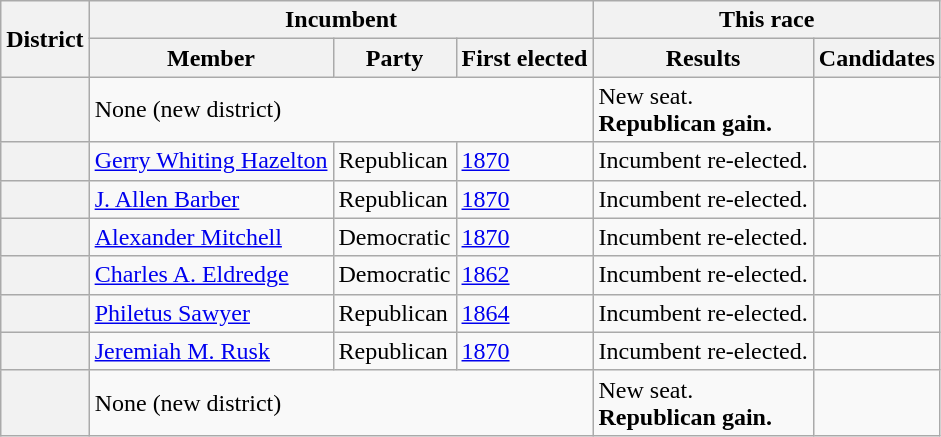<table class=wikitable>
<tr>
<th rowspan=2>District</th>
<th colspan=3>Incumbent</th>
<th colspan=2>This race</th>
</tr>
<tr>
<th>Member</th>
<th>Party</th>
<th>First elected</th>
<th>Results</th>
<th>Candidates</th>
</tr>
<tr>
<th></th>
<td colspan="3">None (new district)</td>
<td>New seat.<br><strong>Republican gain.</strong></td>
<td nowrap></td>
</tr>
<tr>
<th></th>
<td><a href='#'>Gerry Whiting Hazelton</a></td>
<td>Republican</td>
<td><a href='#'>1870</a></td>
<td>Incumbent re-elected.</td>
<td nowrap></td>
</tr>
<tr>
<th></th>
<td><a href='#'>J. Allen Barber</a></td>
<td>Republican</td>
<td><a href='#'>1870</a></td>
<td>Incumbent re-elected.</td>
<td nowrap></td>
</tr>
<tr>
<th></th>
<td><a href='#'>Alexander Mitchell</a><br></td>
<td>Democratic</td>
<td><a href='#'>1870</a></td>
<td>Incumbent re-elected.</td>
<td nowrap></td>
</tr>
<tr>
<th></th>
<td><a href='#'>Charles A. Eldredge</a><br></td>
<td>Democratic</td>
<td><a href='#'>1862</a></td>
<td>Incumbent re-elected.</td>
<td nowrap></td>
</tr>
<tr>
<th></th>
<td><a href='#'>Philetus Sawyer</a><br></td>
<td>Republican</td>
<td><a href='#'>1864</a></td>
<td>Incumbent re-elected.</td>
<td nowrap></td>
</tr>
<tr>
<th></th>
<td><a href='#'>Jeremiah M. Rusk</a><br></td>
<td>Republican</td>
<td><a href='#'>1870</a></td>
<td>Incumbent re-elected.</td>
<td nowrap></td>
</tr>
<tr>
<th></th>
<td colspan="3">None (new district)</td>
<td>New seat.<br><strong>Republican gain.</strong></td>
<td nowrap></td>
</tr>
</table>
